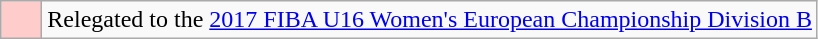<table class="wikitable">
<tr>
<td width=20px bgcolor="#ffcccc"></td>
<td>Relegated to the <a href='#'>2017 FIBA U16 Women's European Championship Division B</a></td>
</tr>
</table>
